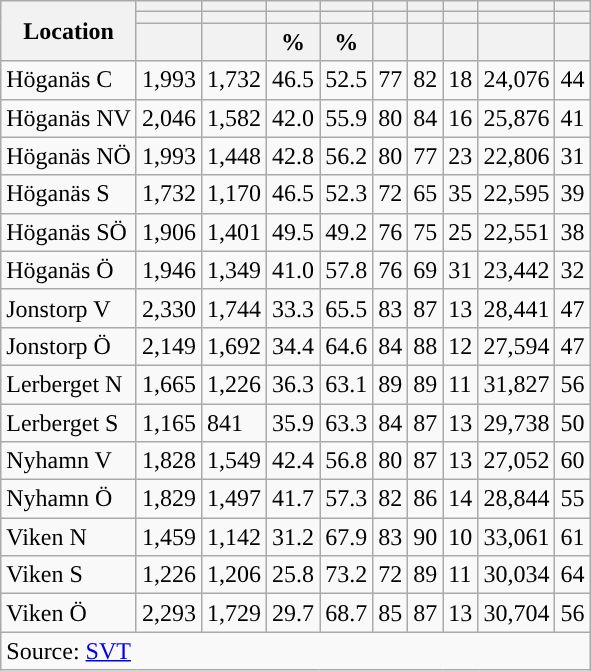<table role="presentation" class="wikitable sortable mw-collapsible">
<tr>
<th rowspan="3">Location</th>
<th></th>
<th></th>
<th></th>
<th></th>
<th></th>
<th></th>
<th></th>
<th></th>
<th></th>
</tr>
<tr>
<th></th>
<th></th>
<th style="background:"></th>
<th style="background:"></th>
<th></th>
<th></th>
<th></th>
<th></th>
<th></th>
</tr>
<tr>
<th data-sort-type="number"></th>
<th data-sort-type="number"></th>
<th data-sort-type="number">%</th>
<th data-sort-type="number">%</th>
<th data-sort-type="number"></th>
<th data-sort-type="number"></th>
<th data-sort-type="number"></th>
<th data-sort-type="number"></th>
<th data-sort-type="number"></th>
</tr>
<tr>
<td align="left">Höganäs C</td>
<td>1,993</td>
<td>1,732</td>
<td>46.5</td>
<td>52.5</td>
<td>77</td>
<td>82</td>
<td>18</td>
<td>24,076</td>
<td>44</td>
</tr>
<tr>
<td align="left">Höganäs NV</td>
<td>2,046</td>
<td>1,582</td>
<td>42.0</td>
<td>55.9</td>
<td>80</td>
<td>84</td>
<td>16</td>
<td>25,876</td>
<td>41</td>
</tr>
<tr>
<td align="left">Höganäs NÖ</td>
<td>1,993</td>
<td>1,448</td>
<td>42.8</td>
<td>56.2</td>
<td>80</td>
<td>77</td>
<td>23</td>
<td>22,806</td>
<td>31</td>
</tr>
<tr>
<td align="left">Höganäs S</td>
<td>1,732</td>
<td>1,170</td>
<td>46.5</td>
<td>52.3</td>
<td>72</td>
<td>65</td>
<td>35</td>
<td>22,595</td>
<td>39</td>
</tr>
<tr>
<td align="left">Höganäs SÖ</td>
<td>1,906</td>
<td>1,401</td>
<td>49.5</td>
<td>49.2</td>
<td>76</td>
<td>75</td>
<td>25</td>
<td>22,551</td>
<td>38</td>
</tr>
<tr>
<td align="left">Höganäs Ö</td>
<td>1,946</td>
<td>1,349</td>
<td>41.0</td>
<td>57.8</td>
<td>76</td>
<td>69</td>
<td>31</td>
<td>23,442</td>
<td>32</td>
</tr>
<tr>
<td align="left">Jonstorp V</td>
<td>2,330</td>
<td>1,744</td>
<td>33.3</td>
<td>65.5</td>
<td>83</td>
<td>87</td>
<td>13</td>
<td>28,441</td>
<td>47</td>
</tr>
<tr>
<td align="left">Jonstorp Ö</td>
<td>2,149</td>
<td>1,692</td>
<td>34.4</td>
<td>64.6</td>
<td>84</td>
<td>88</td>
<td>12</td>
<td>27,594</td>
<td>47</td>
</tr>
<tr>
<td align="left">Lerberget N</td>
<td>1,665</td>
<td>1,226</td>
<td>36.3</td>
<td>63.1</td>
<td>89</td>
<td>89</td>
<td>11</td>
<td>31,827</td>
<td>56</td>
</tr>
<tr>
<td align="left">Lerberget S</td>
<td>1,165</td>
<td>841</td>
<td>35.9</td>
<td>63.3</td>
<td>84</td>
<td>87</td>
<td>13</td>
<td>29,738</td>
<td>50</td>
</tr>
<tr>
<td align="left">Nyhamn V</td>
<td>1,828</td>
<td>1,549</td>
<td>42.4</td>
<td>56.8</td>
<td>80</td>
<td>87</td>
<td>13</td>
<td>27,052</td>
<td>60</td>
</tr>
<tr>
<td align="left">Nyhamn Ö</td>
<td>1,829</td>
<td>1,497</td>
<td>41.7</td>
<td>57.3</td>
<td>82</td>
<td>86</td>
<td>14</td>
<td>28,844</td>
<td>55</td>
</tr>
<tr>
<td align="left">Viken N</td>
<td>1,459</td>
<td>1,142</td>
<td>31.2</td>
<td>67.9</td>
<td>83</td>
<td>90</td>
<td>10</td>
<td>33,061</td>
<td>61</td>
</tr>
<tr>
<td align="left">Viken S</td>
<td>1,226</td>
<td>1,206</td>
<td>25.8</td>
<td>73.2</td>
<td>72</td>
<td>89</td>
<td>11</td>
<td>30,034</td>
<td>64</td>
</tr>
<tr>
<td align="left">Viken Ö</td>
<td>2,293</td>
<td>1,729</td>
<td>29.7</td>
<td>68.7</td>
<td>85</td>
<td>87</td>
<td>13</td>
<td>30,704</td>
<td>56</td>
</tr>
<tr>
<td colspan="10" align="left">Source: <a href='#'>SVT</a></td>
</tr>
</table>
